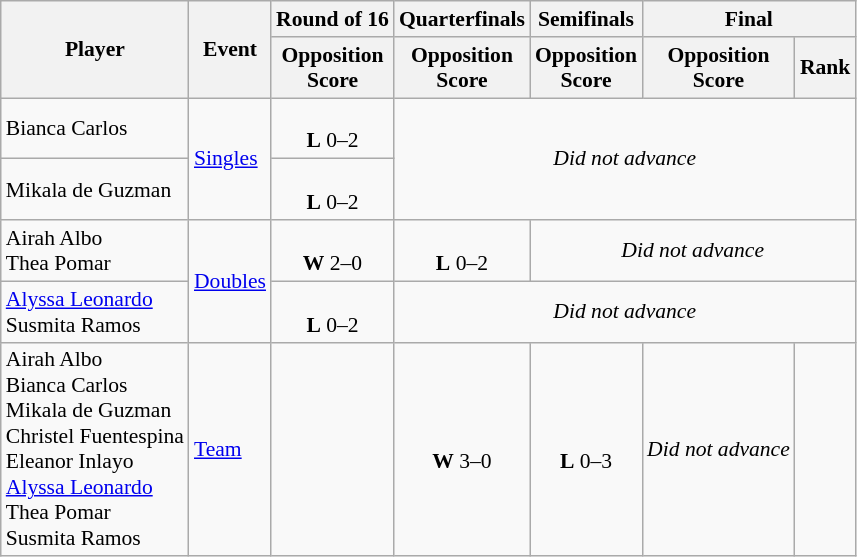<table class="wikitable" style="font-size:90%">
<tr>
<th rowspan=2>Player</th>
<th rowspan=2>Event</th>
<th>Round of 16</th>
<th>Quarterfinals</th>
<th>Semifinals</th>
<th colspan=2>Final</th>
</tr>
<tr style="font-size:95">
<th>Opposition<br>Score</th>
<th>Opposition<br>Score</th>
<th>Opposition<br>Score</th>
<th>Opposition<br>Score</th>
<th>Rank</th>
</tr>
<tr align=center>
<td align=left>Bianca Carlos</td>
<td align=left rowspan=2><a href='#'>Singles</a></td>
<td><br><strong>L</strong> 0–2</td>
<td colspan=4 rowspan=2><em>Did not advance</em></td>
</tr>
<tr align=center>
<td align=left>Mikala de Guzman</td>
<td><br><strong>L</strong> 0–2</td>
</tr>
<tr align=center>
<td align=left>Airah Albo<br>Thea Pomar</td>
<td align=left rowspan=2><a href='#'>Doubles</a></td>
<td><br><strong>W</strong> 2–0</td>
<td><br><strong>L</strong> 0–2</td>
<td colspan=3><em>Did not advance</em></td>
</tr>
<tr align=center>
<td align=left><a href='#'>Alyssa Leonardo</a><br>Susmita Ramos</td>
<td><br><strong>L</strong> 0–2</td>
<td colspan=4><em>Did not advance</em></td>
</tr>
<tr align=center>
<td align=left>Airah Albo<br>Bianca Carlos<br>Mikala de Guzman<br>Christel Fuentespina<br>Eleanor Inlayo<br><a href='#'>Alyssa Leonardo</a><br>Thea Pomar<br>Susmita Ramos</td>
<td align=left><a href='#'>Team</a></td>
<td></td>
<td><br><strong>W</strong> 3–0</td>
<td><br><strong>L</strong> 0–3</td>
<td><em>Did not advance</em></td>
<td></td>
</tr>
</table>
